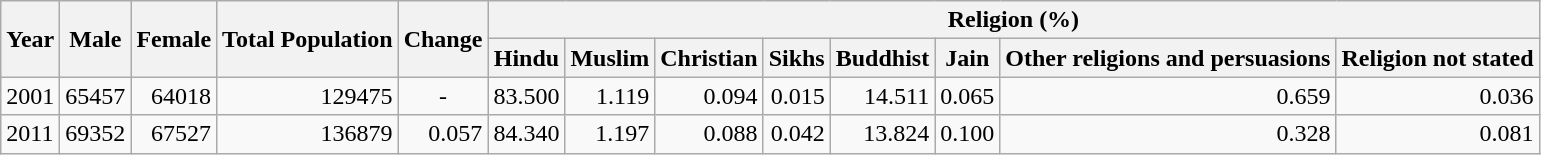<table class="wikitable">
<tr>
<th rowspan="2">Year</th>
<th rowspan="2">Male</th>
<th rowspan="2">Female</th>
<th rowspan="2">Total Population</th>
<th rowspan="2">Change</th>
<th colspan="8">Religion (%)</th>
</tr>
<tr>
<th>Hindu</th>
<th>Muslim</th>
<th>Christian</th>
<th>Sikhs</th>
<th>Buddhist</th>
<th>Jain</th>
<th>Other religions and persuasions</th>
<th>Religion not stated</th>
</tr>
<tr>
<td>2001</td>
<td style="text-align:right;">65457</td>
<td style="text-align:right;">64018</td>
<td style="text-align:right;">129475</td>
<td style="text-align:center;">-</td>
<td style="text-align:right;">83.500</td>
<td style="text-align:right;">1.119</td>
<td style="text-align:right;">0.094</td>
<td style="text-align:right;">0.015</td>
<td style="text-align:right;">14.511</td>
<td style="text-align:right;">0.065</td>
<td style="text-align:right;">0.659</td>
<td style="text-align:right;">0.036</td>
</tr>
<tr>
<td>2011</td>
<td style="text-align:right;">69352</td>
<td style="text-align:right;">67527</td>
<td style="text-align:right;">136879</td>
<td style="text-align:right;">0.057</td>
<td style="text-align:right;">84.340</td>
<td style="text-align:right;">1.197</td>
<td style="text-align:right;">0.088</td>
<td style="text-align:right;">0.042</td>
<td style="text-align:right;">13.824</td>
<td style="text-align:right;">0.100</td>
<td style="text-align:right;">0.328</td>
<td style="text-align:right;">0.081</td>
</tr>
</table>
